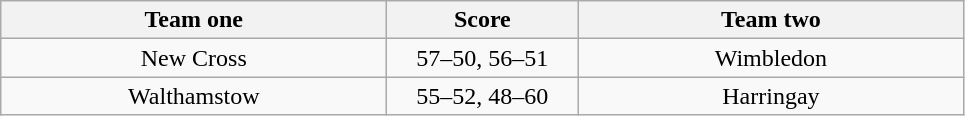<table class="wikitable" style="text-align: center">
<tr>
<th width=250>Team one</th>
<th width=120>Score</th>
<th width=250>Team two</th>
</tr>
<tr>
<td>New Cross</td>
<td>57–50, 56–51</td>
<td>Wimbledon</td>
</tr>
<tr>
<td>Walthamstow</td>
<td>55–52, 48–60</td>
<td>Harringay</td>
</tr>
</table>
